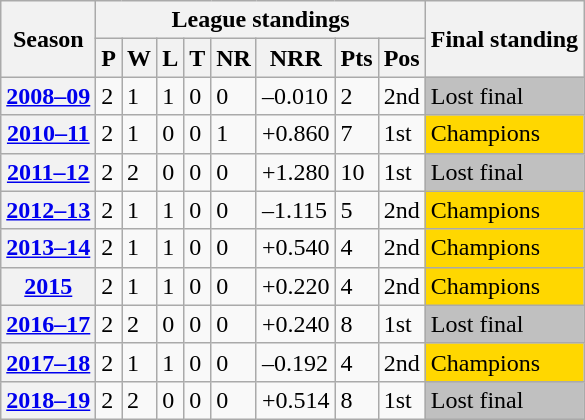<table class="wikitable sortable">
<tr>
<th scope="col" rowspan="2">Season</th>
<th scope="col" colspan="8">League standings</th>
<th scope="col" rowspan="2">Final standing</th>
</tr>
<tr>
<th scope="col">P</th>
<th scope="col">W</th>
<th scope="col">L</th>
<th scope="col">T</th>
<th scope="col">NR</th>
<th scope="col">NRR</th>
<th scope="col">Pts</th>
<th scope="col">Pos</th>
</tr>
<tr>
<th scope="row"><a href='#'>2008–09</a></th>
<td>2</td>
<td>1</td>
<td>1</td>
<td>0</td>
<td>0</td>
<td>–0.010</td>
<td>2</td>
<td>2nd</td>
<td style="background: silver;">Lost final</td>
</tr>
<tr>
<th scope="row"><a href='#'>2010–11</a></th>
<td>2</td>
<td>1</td>
<td>0</td>
<td>0</td>
<td>1</td>
<td>+0.860</td>
<td>7</td>
<td>1st</td>
<td style="background: gold;">Champions</td>
</tr>
<tr>
<th scope="row"><a href='#'>2011–12</a></th>
<td>2</td>
<td>2</td>
<td>0</td>
<td>0</td>
<td>0</td>
<td>+1.280</td>
<td>10</td>
<td>1st</td>
<td style="background: silver;">Lost final</td>
</tr>
<tr>
<th scope="row"><a href='#'>2012–13</a></th>
<td>2</td>
<td>1</td>
<td>1</td>
<td>0</td>
<td>0</td>
<td>–1.115</td>
<td>5</td>
<td>2nd</td>
<td style="background: gold;">Champions</td>
</tr>
<tr>
<th scope="row"><a href='#'>2013–14</a></th>
<td>2</td>
<td>1</td>
<td>1</td>
<td>0</td>
<td>0</td>
<td>+0.540</td>
<td>4</td>
<td>2nd</td>
<td style="background: gold;">Champions</td>
</tr>
<tr>
<th scope="row"><a href='#'>2015</a></th>
<td>2</td>
<td>1</td>
<td>1</td>
<td>0</td>
<td>0</td>
<td>+0.220</td>
<td>4</td>
<td>2nd</td>
<td style="background: gold;">Champions</td>
</tr>
<tr>
<th scope="row"><a href='#'>2016–17</a></th>
<td>2</td>
<td>2</td>
<td>0</td>
<td>0</td>
<td>0</td>
<td>+0.240</td>
<td>8</td>
<td>1st</td>
<td style="background: silver;">Lost final</td>
</tr>
<tr>
<th scope="row"><a href='#'>2017–18</a></th>
<td>2</td>
<td>1</td>
<td>1</td>
<td>0</td>
<td>0</td>
<td>–0.192</td>
<td>4</td>
<td>2nd</td>
<td style="background: gold;">Champions</td>
</tr>
<tr>
<th scope="row"><a href='#'>2018–19</a></th>
<td>2</td>
<td>2</td>
<td>0</td>
<td>0</td>
<td>0</td>
<td>+0.514</td>
<td>8</td>
<td>1st</td>
<td style="background: silver;">Lost final</td>
</tr>
</table>
